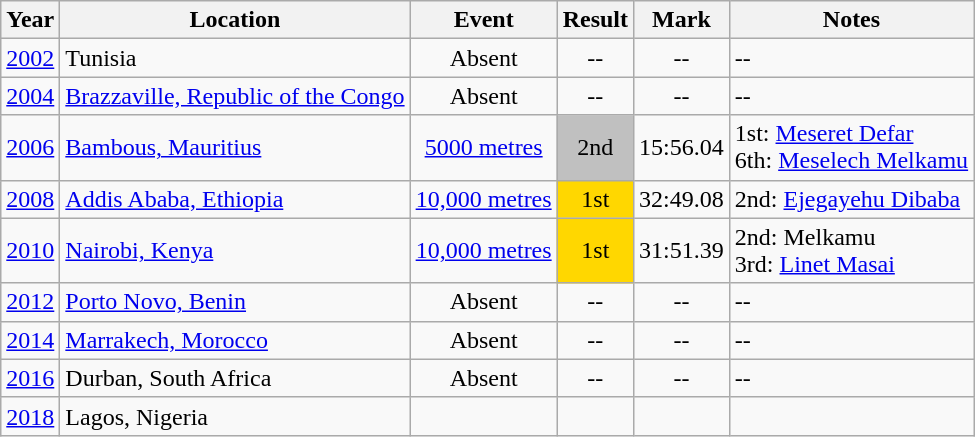<table class="wikitable" |]>
<tr>
<th>Year</th>
<th>Location</th>
<th>Event</th>
<th>Result</th>
<th>Mark</th>
<th>Notes</th>
</tr>
<tr>
<td rowspan=1 valign=center><a href='#'>2002</a></td>
<td>Tunisia</td>
<td align=center>Absent</td>
<td align=center>--</td>
<td align=center>--</td>
<td>--</td>
</tr>
<tr>
<td rowspan=1 valign=center><a href='#'>2004</a></td>
<td><a href='#'>Brazzaville, Republic of the Congo</a></td>
<td align=center>Absent</td>
<td align=center>--</td>
<td align=center>--</td>
<td>--</td>
</tr>
<tr>
<td rowspan=1 valign=center><a href='#'>2006</a></td>
<td><a href='#'>Bambous, Mauritius</a></td>
<td align=center><a href='#'>5000 metres</a></td>
<td align=center bgcolor=silver>2nd</td>
<td align=center>15:56.04</td>
<td>1st: <a href='#'>Meseret Defar</a><br>6th: <a href='#'>Meselech Melkamu</a></td>
</tr>
<tr>
<td rowspan=1 valign=center><a href='#'>2008</a></td>
<td><a href='#'>Addis Ababa, Ethiopia</a></td>
<td align=center><a href='#'>10,000 metres</a></td>
<td align=center bgcolor=gold>1st</td>
<td align=center>32:49.08</td>
<td>2nd: <a href='#'>Ejegayehu Dibaba</a></td>
</tr>
<tr>
<td rowspan=1 valign=center><a href='#'>2010</a></td>
<td><a href='#'>Nairobi, Kenya</a></td>
<td align=center><a href='#'>10,000 metres</a></td>
<td align=center bgcolor=gold>1st</td>
<td align=center>31:51.39</td>
<td>2nd: Melkamu<br>3rd: <a href='#'>Linet Masai</a></td>
</tr>
<tr>
<td rowspan=1 valign=center><a href='#'>2012</a></td>
<td><a href='#'>Porto Novo, Benin</a></td>
<td align=center>Absent</td>
<td align=center>--</td>
<td align=center>--</td>
<td>--</td>
</tr>
<tr>
<td rowspan=1 valign=center><a href='#'>2014</a></td>
<td><a href='#'>Marrakech, Morocco</a></td>
<td align=center>Absent</td>
<td align=center>--</td>
<td align=center>--</td>
<td>--</td>
</tr>
<tr>
<td rowspan=1 valign=center><a href='#'>2016</a></td>
<td>Durban, South Africa</td>
<td align=center>Absent</td>
<td align=center>--</td>
<td align=center>--</td>
<td>--</td>
</tr>
<tr>
<td rowspan=1 valign=center><a href='#'>2018</a></td>
<td>Lagos, Nigeria</td>
<td align=center></td>
<td align=center></td>
<td align=center></td>
<td></td>
</tr>
</table>
